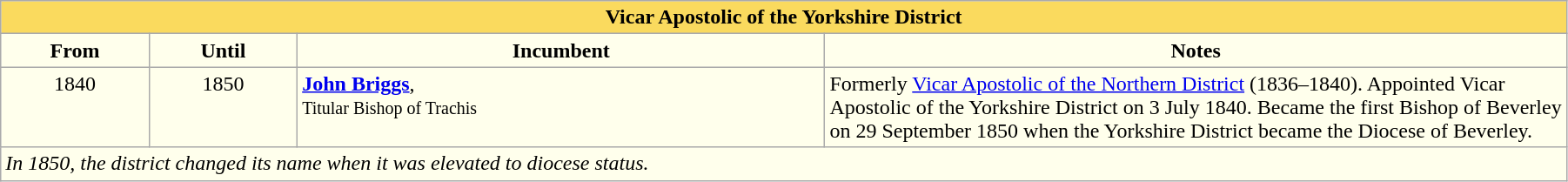<table class="wikitable" style="width:95%; border:1">
<tr>
<th style="background-color:#FADA5E" colspan="4">Vicar Apostolic of the Yorkshire District</th>
</tr>
<tr align=center>
<th style="background-color:#ffffec" width="9%">From</th>
<th style="background-color:#ffffec" width="9%">Until</th>
<th style="background-color:#ffffec" width="32%">Incumbent</th>
<th style="background-color:#ffffec" width="45%">Notes</th>
</tr>
<tr valign=top bgcolor="#ffffec">
<td align="center">1840</td>
<td align="center">1850</td>
<td><strong><a href='#'>John Briggs</a></strong>, <br><small>Titular Bishop of Trachis</small></td>
<td>Formerly <a href='#'>Vicar Apostolic of the Northern District</a> (1836–1840). Appointed Vicar Apostolic of the Yorkshire District on 3 July 1840. Became the first Bishop of Beverley on 29 September 1850 when the Yorkshire District became the Diocese of Beverley.</td>
</tr>
<tr valign=top bgcolor="#ffffec">
<td colspan="4"><em>In 1850, the district changed its name when it was elevated to diocese status.</em></td>
</tr>
</table>
